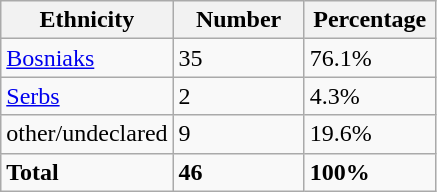<table class="wikitable">
<tr>
<th width="100px">Ethnicity</th>
<th width="80px">Number</th>
<th width="80px">Percentage</th>
</tr>
<tr>
<td><a href='#'>Bosniaks</a></td>
<td>35</td>
<td>76.1%</td>
</tr>
<tr>
<td><a href='#'>Serbs</a></td>
<td>2</td>
<td>4.3%</td>
</tr>
<tr>
<td>other/undeclared</td>
<td>9</td>
<td>19.6%</td>
</tr>
<tr>
<td><strong>Total</strong></td>
<td><strong>46</strong></td>
<td><strong>100%</strong></td>
</tr>
</table>
